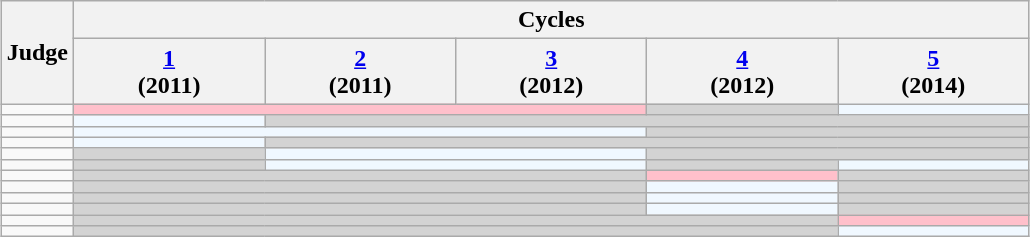<table class="wikitable" style="margin:1em auto 1em auto;">
<tr>
<th rowspan="2">Judge</th>
<th colspan="5">Cycles</th>
</tr>
<tr>
<th width="120"><a href='#'>1</a><br> (2011)</th>
<th width="120"><a href='#'>2</a><br> (2011)</th>
<th width="120"><a href='#'>3</a><br> (2012)</th>
<th width="120"><a href='#'>4</a><br> (2012)</th>
<th width="120"><a href='#'>5</a><br> (2014)</th>
</tr>
<tr>
<td></td>
<td colspan="3" bgcolor="FFC0CB"></td>
<td style="background:#d3d3d3;"></td>
<td bgcolor="F0F8FF"></td>
</tr>
<tr>
<td></td>
<td bgcolor="F0F8FF"></td>
<td colspan="4" style="background:#d3d3d3;"></td>
</tr>
<tr>
<td></td>
<td colspan="3" bgcolor="F0F8FF"></td>
<td colspan="2" style="background:#d3d3d3;"></td>
</tr>
<tr>
<td></td>
<td bgcolor="F0F8FF"></td>
<td colspan="4" style="background:#d3d3d3;"></td>
</tr>
<tr>
<td></td>
<td style="background:#d3d3d3;"></td>
<td colspan="2" bgcolor="F0F8FF"></td>
<td colspan="2" style="background:#d3d3d3;"></td>
</tr>
<tr>
<td></td>
<td style="background:#d3d3d3;"></td>
<td colspan="2" bgcolor="F0F8FF"></td>
<td style="background:#d3d3d3;"></td>
<td bgcolor="F0F8FF"></td>
</tr>
<tr>
<td></td>
<td colspan="3" style="background:#d3d3d3;"></td>
<td bgcolor="FFC0CB"></td>
<td style="background:#d3d3d3;"></td>
</tr>
<tr>
<td></td>
<td colspan="3" style="background:#d3d3d3;"></td>
<td bgcolor="F0F8FF"></td>
<td style="background:#d3d3d3;"></td>
</tr>
<tr>
<td></td>
<td colspan="3" style="background:#d3d3d3;"></td>
<td bgcolor="F0F8FF"></td>
<td style="background:#d3d3d3;"></td>
</tr>
<tr>
<td></td>
<td colspan="3" style="background:#d3d3d3;"></td>
<td bgcolor="F0F8FF"></td>
<td style="background:#d3d3d3;"></td>
</tr>
<tr>
<td></td>
<td colspan="4" style="background:#d3d3d3;"></td>
<td bgcolor="FFC0CB"></td>
</tr>
<tr>
<td></td>
<td colspan="4" style="background:#d3d3d3;"></td>
<td bgcolor="F0F8FF"></td>
</tr>
</table>
